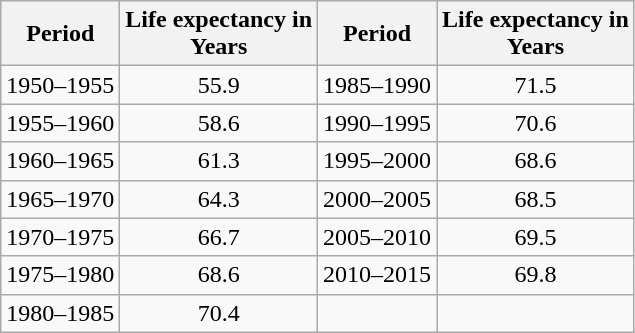<table class="wikitable" style="text-align: center;">
<tr>
<th>Period</th>
<th>Life expectancy in<br>Years</th>
<th>Period</th>
<th>Life expectancy in<br>Years</th>
</tr>
<tr>
<td>1950–1955</td>
<td>55.9</td>
<td>1985–1990</td>
<td>71.5</td>
</tr>
<tr>
<td>1955–1960</td>
<td>58.6</td>
<td>1990–1995</td>
<td>70.6</td>
</tr>
<tr>
<td>1960–1965</td>
<td>61.3</td>
<td>1995–2000</td>
<td>68.6</td>
</tr>
<tr>
<td>1965–1970</td>
<td>64.3</td>
<td>2000–2005</td>
<td>68.5</td>
</tr>
<tr>
<td>1970–1975</td>
<td>66.7</td>
<td>2005–2010</td>
<td>69.5</td>
</tr>
<tr>
<td>1975–1980</td>
<td>68.6</td>
<td>2010–2015</td>
<td>69.8</td>
</tr>
<tr>
<td>1980–1985</td>
<td>70.4</td>
<td></td>
<td></td>
</tr>
</table>
